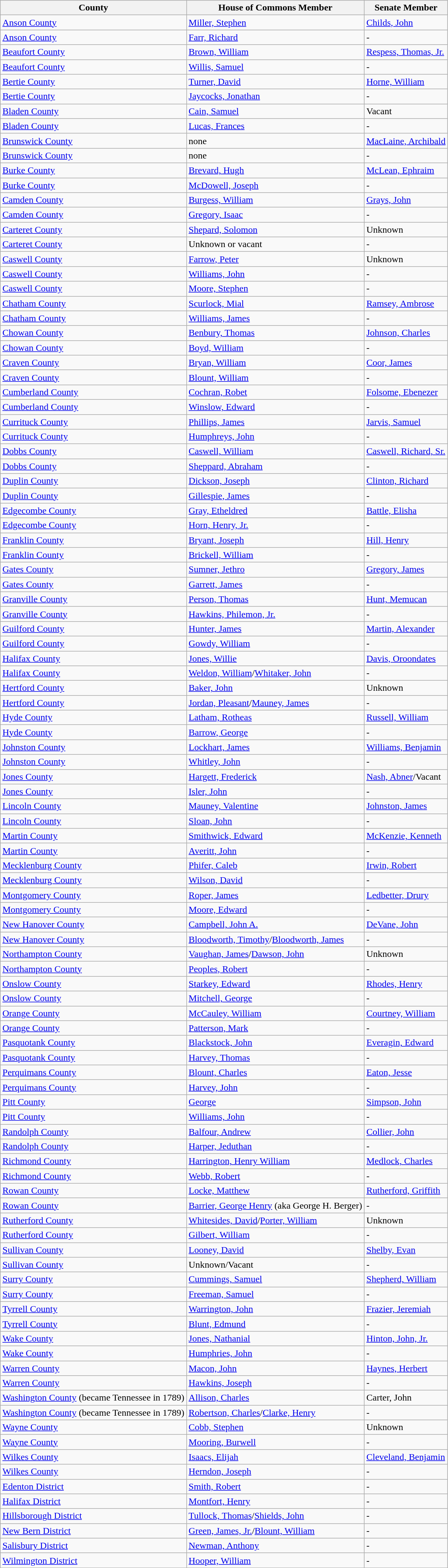<table class="wikitable sortable mw-datatable">
<tr>
<th>County</th>
<th>House of Commons Member</th>
<th>Senate Member</th>
</tr>
<tr>
<td><a href='#'>Anson County</a></td>
<td><a href='#'>Miller, Stephen</a></td>
<td><a href='#'>Childs, John</a></td>
</tr>
<tr>
<td><a href='#'>Anson County</a></td>
<td><a href='#'>Farr, Richard</a></td>
<td>-</td>
</tr>
<tr>
<td><a href='#'>Beaufort County</a></td>
<td><a href='#'>Brown, William</a></td>
<td><a href='#'>Respess, Thomas, Jr.</a></td>
</tr>
<tr>
<td><a href='#'>Beaufort County</a></td>
<td><a href='#'>Willis, Samuel</a></td>
<td>-</td>
</tr>
<tr>
<td><a href='#'>Bertie County</a></td>
<td><a href='#'>Turner, David</a></td>
<td><a href='#'>Horne, William</a></td>
</tr>
<tr>
<td><a href='#'>Bertie County</a></td>
<td><a href='#'>Jaycocks, Jonathan</a></td>
<td>-</td>
</tr>
<tr>
<td><a href='#'>Bladen County</a></td>
<td><a href='#'>Cain, Samuel</a></td>
<td>Vacant</td>
</tr>
<tr>
<td><a href='#'>Bladen County</a></td>
<td><a href='#'>Lucas, Frances</a></td>
<td>-</td>
</tr>
<tr>
<td><a href='#'>Brunswick County</a></td>
<td>none</td>
<td><a href='#'>MacLaine, Archibald</a></td>
</tr>
<tr>
<td><a href='#'>Brunswick County</a></td>
<td>none</td>
<td>-</td>
</tr>
<tr>
<td><a href='#'>Burke County</a></td>
<td><a href='#'>Brevard, Hugh</a></td>
<td><a href='#'>McLean, Ephraim</a></td>
</tr>
<tr>
<td><a href='#'>Burke County</a></td>
<td><a href='#'>McDowell, Joseph</a></td>
<td>-</td>
</tr>
<tr>
<td><a href='#'>Camden County</a></td>
<td><a href='#'>Burgess, William</a></td>
<td><a href='#'>Grays, John</a></td>
</tr>
<tr>
<td><a href='#'>Camden County</a></td>
<td><a href='#'>Gregory, Isaac</a></td>
<td>-</td>
</tr>
<tr>
<td><a href='#'>Carteret County</a></td>
<td><a href='#'>Shepard, Solomon</a></td>
<td>Unknown</td>
</tr>
<tr>
<td><a href='#'>Carteret County</a></td>
<td>Unknown or vacant</td>
<td>-</td>
</tr>
<tr>
<td><a href='#'>Caswell County</a></td>
<td><a href='#'>Farrow, Peter</a></td>
<td>Unknown</td>
</tr>
<tr>
<td><a href='#'>Caswell County</a></td>
<td><a href='#'>Williams, John</a></td>
<td>-</td>
</tr>
<tr>
<td><a href='#'>Caswell County</a></td>
<td><a href='#'>Moore, Stephen</a></td>
<td>-</td>
</tr>
<tr>
<td><a href='#'>Chatham County</a></td>
<td><a href='#'>Scurlock, Mial</a></td>
<td><a href='#'>Ramsey, Ambrose</a></td>
</tr>
<tr>
<td><a href='#'>Chatham County</a></td>
<td><a href='#'>Williams, James</a></td>
<td>-</td>
</tr>
<tr>
<td><a href='#'>Chowan County</a></td>
<td><a href='#'>Benbury, Thomas</a></td>
<td><a href='#'>Johnson, Charles</a></td>
</tr>
<tr>
<td><a href='#'>Chowan County</a></td>
<td><a href='#'>Boyd, William</a></td>
<td>-</td>
</tr>
<tr>
<td><a href='#'>Craven County</a></td>
<td><a href='#'>Bryan, William</a></td>
<td><a href='#'>Coor, James</a></td>
</tr>
<tr>
<td><a href='#'>Craven County</a></td>
<td><a href='#'>Blount, William</a></td>
<td>-</td>
</tr>
<tr>
<td><a href='#'>Cumberland County</a></td>
<td><a href='#'>Cochran, Robet</a></td>
<td><a href='#'>Folsome, Ebenezer</a></td>
</tr>
<tr>
<td><a href='#'>Cumberland County</a></td>
<td><a href='#'>Winslow, Edward</a></td>
<td>-</td>
</tr>
<tr>
<td><a href='#'>Currituck County</a></td>
<td><a href='#'>Phillips, James</a></td>
<td><a href='#'>Jarvis, Samuel</a></td>
</tr>
<tr>
<td><a href='#'>Currituck County</a></td>
<td><a href='#'>Humphreys, John</a></td>
<td>-</td>
</tr>
<tr>
<td><a href='#'>Dobbs County</a></td>
<td><a href='#'>Caswell, William</a></td>
<td><a href='#'>Caswell, Richard, Sr.</a></td>
</tr>
<tr>
<td><a href='#'>Dobbs County</a></td>
<td><a href='#'>Sheppard, Abraham</a></td>
<td>-</td>
</tr>
<tr>
<td><a href='#'>Duplin County</a></td>
<td><a href='#'>Dickson, Joseph</a></td>
<td><a href='#'>Clinton, Richard</a></td>
</tr>
<tr>
<td><a href='#'>Duplin County</a></td>
<td><a href='#'>Gillespie, James</a></td>
<td>-</td>
</tr>
<tr>
<td><a href='#'>Edgecombe County</a></td>
<td><a href='#'>Gray, Etheldred</a></td>
<td><a href='#'>Battle, Elisha</a></td>
</tr>
<tr>
<td><a href='#'>Edgecombe County</a></td>
<td><a href='#'>Horn, Henry, Jr.</a></td>
<td>-</td>
</tr>
<tr>
<td><a href='#'>Franklin County</a></td>
<td><a href='#'>Bryant, Joseph</a></td>
<td><a href='#'>Hill, Henry</a></td>
</tr>
<tr>
<td><a href='#'>Franklin County</a></td>
<td><a href='#'>Brickell, William</a></td>
<td>-</td>
</tr>
<tr>
<td><a href='#'>Gates County</a></td>
<td><a href='#'>Sumner, Jethro</a></td>
<td><a href='#'>Gregory, James</a></td>
</tr>
<tr>
<td><a href='#'>Gates County</a></td>
<td><a href='#'>Garrett, James</a></td>
<td>-</td>
</tr>
<tr>
<td><a href='#'>Granville County</a></td>
<td><a href='#'>Person, Thomas</a></td>
<td><a href='#'>Hunt, Memucan</a></td>
</tr>
<tr>
<td><a href='#'>Granville County</a></td>
<td><a href='#'>Hawkins, Philemon, Jr.</a></td>
<td>-</td>
</tr>
<tr>
<td><a href='#'>Guilford County</a></td>
<td><a href='#'>Hunter, James</a></td>
<td><a href='#'>Martin, Alexander</a></td>
</tr>
<tr>
<td><a href='#'>Guilford County</a></td>
<td><a href='#'>Gowdy, William</a></td>
<td>-</td>
</tr>
<tr>
<td><a href='#'>Halifax County</a></td>
<td><a href='#'>Jones, Willie</a></td>
<td><a href='#'>Davis, Oroondates</a></td>
</tr>
<tr>
<td><a href='#'>Halifax County</a></td>
<td><a href='#'>Weldon, William</a>/<a href='#'>Whitaker, John</a></td>
<td>-</td>
</tr>
<tr>
<td><a href='#'>Hertford County</a></td>
<td><a href='#'>Baker, John</a></td>
<td>Unknown</td>
</tr>
<tr>
<td><a href='#'>Hertford County</a></td>
<td><a href='#'>Jordan, Pleasant</a>/<a href='#'>Mauney, James</a></td>
<td>-</td>
</tr>
<tr>
<td><a href='#'>Hyde County</a></td>
<td><a href='#'>Latham, Rotheas</a></td>
<td><a href='#'>Russell, William</a></td>
</tr>
<tr>
<td><a href='#'>Hyde County</a></td>
<td><a href='#'>Barrow, George</a></td>
<td>-</td>
</tr>
<tr>
<td><a href='#'>Johnston County</a></td>
<td><a href='#'>Lockhart, James</a></td>
<td><a href='#'>Williams, Benjamin</a></td>
</tr>
<tr>
<td><a href='#'>Johnston County</a></td>
<td><a href='#'>Whitley, John</a></td>
<td>-</td>
</tr>
<tr>
<td><a href='#'>Jones County</a></td>
<td><a href='#'>Hargett, Frederick</a></td>
<td><a href='#'>Nash, Abner</a>/Vacant</td>
</tr>
<tr>
<td><a href='#'>Jones County</a></td>
<td><a href='#'>Isler, John</a></td>
<td>-</td>
</tr>
<tr>
<td><a href='#'>Lincoln County</a></td>
<td><a href='#'>Mauney, Valentine</a></td>
<td><a href='#'>Johnston, James</a></td>
</tr>
<tr>
<td><a href='#'>Lincoln County</a></td>
<td><a href='#'>Sloan, John</a></td>
<td>-</td>
</tr>
<tr>
<td><a href='#'>Martin County</a></td>
<td><a href='#'>Smithwick, Edward</a></td>
<td><a href='#'>McKenzie, Kenneth</a></td>
</tr>
<tr>
<td><a href='#'>Martin County</a></td>
<td><a href='#'>Averitt, John</a></td>
<td>-</td>
</tr>
<tr>
<td><a href='#'>Mecklenburg County</a></td>
<td><a href='#'>Phifer, Caleb</a></td>
<td><a href='#'>Irwin, Robert</a></td>
</tr>
<tr>
<td><a href='#'>Mecklenburg County</a></td>
<td><a href='#'>Wilson, David</a></td>
<td>-</td>
</tr>
<tr>
<td><a href='#'>Montgomery County</a></td>
<td><a href='#'>Roper, James</a></td>
<td><a href='#'>Ledbetter, Drury</a></td>
</tr>
<tr>
<td><a href='#'>Montgomery County</a></td>
<td><a href='#'>Moore, Edward</a></td>
<td>-</td>
</tr>
<tr>
<td><a href='#'>New Hanover County</a></td>
<td><a href='#'>Campbell, John A.</a></td>
<td><a href='#'>DeVane, John</a></td>
</tr>
<tr>
<td><a href='#'>New Hanover County</a></td>
<td><a href='#'>Bloodworth, Timothy</a>/<a href='#'>Bloodworth, James</a></td>
<td>-</td>
</tr>
<tr>
<td><a href='#'>Northampton County</a></td>
<td><a href='#'>Vaughan, James</a>/<a href='#'>Dawson, John</a></td>
<td>Unknown</td>
</tr>
<tr>
<td><a href='#'>Northampton County</a></td>
<td><a href='#'>Peoples, Robert</a></td>
<td>-</td>
</tr>
<tr>
<td><a href='#'>Onslow County</a></td>
<td><a href='#'>Starkey, Edward</a></td>
<td><a href='#'>Rhodes, Henry</a></td>
</tr>
<tr>
<td><a href='#'>Onslow County</a></td>
<td><a href='#'>Mitchell, George</a></td>
<td>-</td>
</tr>
<tr>
<td><a href='#'>Orange County</a></td>
<td><a href='#'>McCauley, William</a></td>
<td><a href='#'>Courtney, William</a></td>
</tr>
<tr>
<td><a href='#'>Orange County</a></td>
<td><a href='#'>Patterson, Mark</a></td>
<td>-</td>
</tr>
<tr>
<td><a href='#'>Pasquotank County</a></td>
<td><a href='#'>Blackstock, John</a></td>
<td><a href='#'>Everagin, Edward</a></td>
</tr>
<tr>
<td><a href='#'>Pasquotank County</a></td>
<td><a href='#'>Harvey, Thomas</a></td>
<td>-</td>
</tr>
<tr>
<td><a href='#'>Perquimans County</a></td>
<td><a href='#'>Blount, Charles</a></td>
<td><a href='#'>Eaton, Jesse</a></td>
</tr>
<tr>
<td><a href='#'>Perquimans County</a></td>
<td><a href='#'>Harvey, John</a></td>
<td>-</td>
</tr>
<tr>
<td><a href='#'>Pitt County</a></td>
<td><a href='#'>George</a></td>
<td><a href='#'>Simpson, John</a></td>
</tr>
<tr>
<td><a href='#'>Pitt County</a></td>
<td><a href='#'>Williams, John</a></td>
<td>-</td>
</tr>
<tr>
<td><a href='#'>Randolph County</a></td>
<td><a href='#'>Balfour, Andrew</a></td>
<td><a href='#'>Collier, John</a></td>
</tr>
<tr>
<td><a href='#'>Randolph County</a></td>
<td><a href='#'>Harper, Jeduthan</a></td>
<td>-</td>
</tr>
<tr>
<td><a href='#'>Richmond County</a></td>
<td><a href='#'>Harrington, Henry William</a></td>
<td><a href='#'>Medlock, Charles</a></td>
</tr>
<tr>
<td><a href='#'>Richmond County</a></td>
<td><a href='#'>Webb, Robert</a></td>
<td>-</td>
</tr>
<tr>
<td><a href='#'>Rowan County</a></td>
<td><a href='#'>Locke, Matthew</a></td>
<td><a href='#'>Rutherford, Griffith</a></td>
</tr>
<tr>
<td><a href='#'>Rowan County</a></td>
<td><a href='#'>Barrier, George Henry</a> (aka George H. Berger)</td>
<td>-</td>
</tr>
<tr>
<td><a href='#'>Rutherford County</a></td>
<td><a href='#'>Whitesides, David</a>/<a href='#'>Porter, William</a></td>
<td>Unknown</td>
</tr>
<tr>
<td><a href='#'>Rutherford County</a></td>
<td><a href='#'>Gilbert, William</a></td>
<td>-</td>
</tr>
<tr>
<td><a href='#'>Sullivan County</a></td>
<td><a href='#'>Looney, David</a></td>
<td><a href='#'>Shelby, Evan</a></td>
</tr>
<tr>
<td><a href='#'>Sullivan County</a></td>
<td>Unknown/Vacant</td>
<td>-</td>
</tr>
<tr>
<td><a href='#'>Surry County</a></td>
<td><a href='#'>Cummings, Samuel</a></td>
<td><a href='#'>Shepherd, William</a></td>
</tr>
<tr>
<td><a href='#'>Surry County</a></td>
<td><a href='#'>Freeman, Samuel</a></td>
<td>-</td>
</tr>
<tr>
<td><a href='#'>Tyrrell County</a></td>
<td><a href='#'>Warrington, John</a></td>
<td><a href='#'>Frazier, Jeremiah</a></td>
</tr>
<tr>
<td><a href='#'>Tyrrell County</a></td>
<td><a href='#'>Blunt, Edmund</a></td>
<td>-</td>
</tr>
<tr>
<td><a href='#'>Wake County</a></td>
<td><a href='#'>Jones, Nathanial</a></td>
<td><a href='#'>Hinton, John, Jr.</a></td>
</tr>
<tr>
<td><a href='#'>Wake County</a></td>
<td><a href='#'>Humphries, John</a></td>
<td>-</td>
</tr>
<tr>
<td><a href='#'>Warren County</a></td>
<td><a href='#'>Macon, John</a></td>
<td><a href='#'>Haynes, Herbert</a></td>
</tr>
<tr>
<td><a href='#'>Warren County</a></td>
<td><a href='#'>Hawkins, Joseph</a></td>
<td>-</td>
</tr>
<tr>
<td><a href='#'>Washington County</a> (became Tennessee in 1789)</td>
<td><a href='#'>Allison, Charles</a></td>
<td>Carter, John</td>
</tr>
<tr>
<td><a href='#'>Washington County</a> (became Tennessee in 1789)</td>
<td><a href='#'>Robertson, Charles</a>/<a href='#'>Clarke, Henry</a></td>
<td>-</td>
</tr>
<tr>
<td><a href='#'>Wayne County</a></td>
<td><a href='#'>Cobb, Stephen</a></td>
<td>Unknown</td>
</tr>
<tr>
<td><a href='#'>Wayne County</a></td>
<td><a href='#'>Mooring, Burwell</a></td>
<td>-</td>
</tr>
<tr>
<td><a href='#'>Wilkes County</a></td>
<td><a href='#'>Isaacs, Elijah</a></td>
<td><a href='#'>Cleveland, Benjamin</a></td>
</tr>
<tr>
<td><a href='#'>Wilkes County</a></td>
<td><a href='#'>Herndon, Joseph</a></td>
<td>-</td>
</tr>
<tr>
<td><a href='#'>Edenton District</a></td>
<td><a href='#'>Smith, Robert</a></td>
<td>-</td>
</tr>
<tr>
<td><a href='#'>Halifax District</a></td>
<td><a href='#'>Montfort, Henry</a></td>
<td>-</td>
</tr>
<tr>
<td><a href='#'>Hillsborough District</a></td>
<td><a href='#'>Tullock, Thomas</a>/<a href='#'>Shields, John</a></td>
<td>-</td>
</tr>
<tr>
<td><a href='#'>New Bern District</a></td>
<td><a href='#'>Green, James, Jr.</a>/<a href='#'>Blount, William</a></td>
<td>-</td>
</tr>
<tr>
<td><a href='#'>Salisbury District</a></td>
<td><a href='#'>Newman, Anthony</a></td>
<td>-</td>
</tr>
<tr>
<td><a href='#'>Wilmington District</a></td>
<td><a href='#'>Hooper, William</a></td>
<td>-</td>
</tr>
</table>
